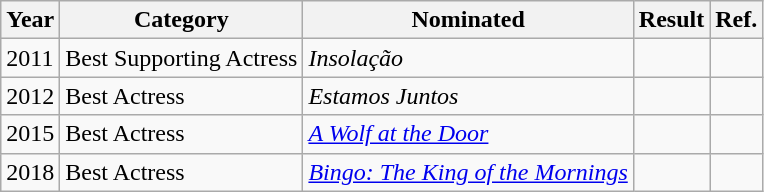<table class="wikitable">
<tr>
<th>Year</th>
<th>Category</th>
<th>Nominated</th>
<th>Result</th>
<th>Ref.</th>
</tr>
<tr>
<td>2011</td>
<td>Best Supporting Actress</td>
<td><em>Insolação</em></td>
<td></td>
<td></td>
</tr>
<tr>
<td>2012</td>
<td>Best Actress</td>
<td><em>Estamos Juntos</em></td>
<td></td>
<td></td>
</tr>
<tr>
<td>2015</td>
<td>Best Actress</td>
<td><em><a href='#'>A Wolf at the Door</a></em></td>
<td></td>
<td></td>
</tr>
<tr>
<td>2018</td>
<td>Best Actress</td>
<td><em><a href='#'>Bingo: The King of the Mornings</a></em></td>
<td></td>
<td></td>
</tr>
</table>
